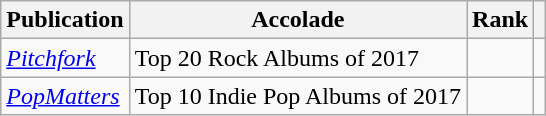<table class="sortable wikitable">
<tr>
<th>Publication</th>
<th>Accolade</th>
<th>Rank</th>
<th class="unsortable"></th>
</tr>
<tr>
<td><em><a href='#'>Pitchfork</a></em></td>
<td>Top 20 Rock Albums of 2017</td>
<td></td>
<td></td>
</tr>
<tr>
<td><em><a href='#'>PopMatters</a></em></td>
<td>Top 10 Indie Pop Albums of 2017</td>
<td></td>
<td></td>
</tr>
</table>
